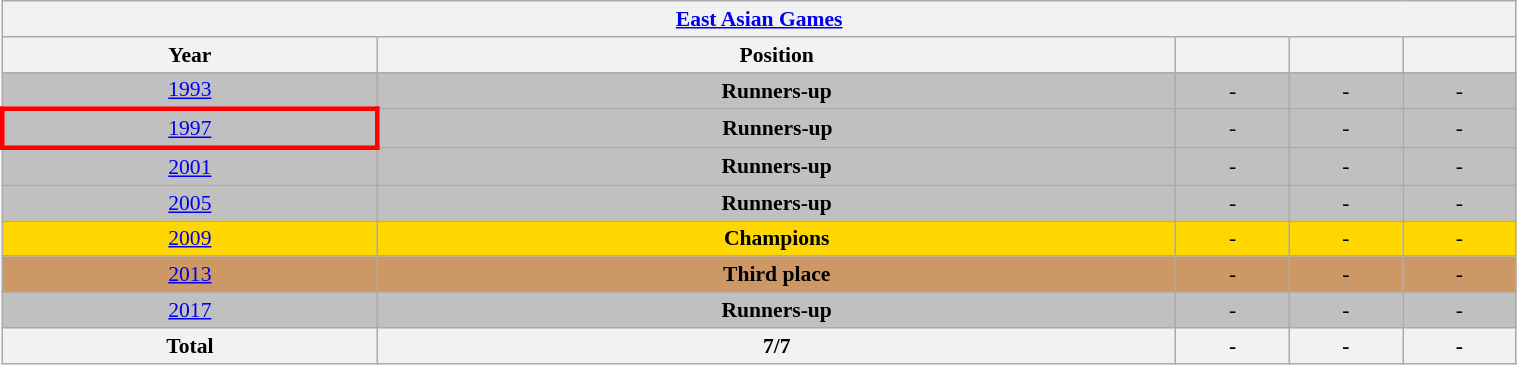<table class="wikitable" width=80% style="text-align: center;font-size:90%;">
<tr>
<th colspan=5><a href='#'>East Asian Games</a></th>
</tr>
<tr>
<th>Year</th>
<th>Position</th>
<th></th>
<th></th>
<th></th>
</tr>
<tr bgcolor=silver>
<td> <a href='#'>1993</a></td>
<td><strong>Runners-up</strong></td>
<td>-</td>
<td>-</td>
<td>-</td>
</tr>
<tr bgcolor=silver>
<td style="border: 3px solid red"> <a href='#'>1997</a></td>
<td><strong>Runners-up</strong></td>
<td>-</td>
<td>-</td>
<td>-</td>
</tr>
<tr bgcolor=silver>
<td> <a href='#'>2001</a></td>
<td><strong>Runners-up</strong></td>
<td>-</td>
<td>-</td>
<td>-</td>
</tr>
<tr bgcolor=silver>
<td> <a href='#'>2005</a></td>
<td><strong>Runners-up</strong></td>
<td>-</td>
<td>-</td>
<td>-</td>
</tr>
<tr bgcolor=gold>
<td> <a href='#'>2009</a></td>
<td><strong>Champions</strong></td>
<td>-</td>
<td>-</td>
<td>-</td>
</tr>
<tr bgcolor=cc9966>
<td> <a href='#'>2013</a></td>
<td><strong>Third place</strong></td>
<td>-</td>
<td>-</td>
<td>-</td>
</tr>
<tr>
</tr>
<tr bgcolor=silver>
<td> <a href='#'>2017</a></td>
<td><strong>Runners-up</strong></td>
<td>-</td>
<td>-</td>
<td>-</td>
</tr>
<tr>
<th>Total</th>
<th>7/7</th>
<th>-</th>
<th>-</th>
<th>-</th>
</tr>
</table>
